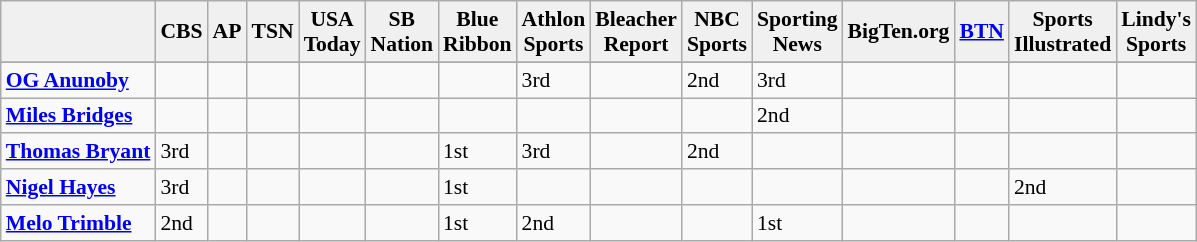<table class="wikitable" style="white-space:nowrap; font-size:90%;">
<tr>
<td align="center" style="background:#f0f0f0;"><strong> </strong></td>
<td align="center" style="background:#f0f0f0;"><strong>CBS</strong></td>
<td align="center" style="background:#f0f0f0;"><strong>AP</strong></td>
<td align="center" style="background:#f0f0f0;"><strong>TSN</strong></td>
<td align="center" style="background:#f0f0f0;"><strong>USA<br>Today </strong></td>
<td align="center" style="background:#f0f0f0;"><strong>SB<br>Nation</strong></td>
<td align="center" style="background:#f0f0f0;"><strong>Blue<br>Ribbon</strong></td>
<td align="center" style="background:#f0f0f0;"><strong>Athlon<br>Sports</strong></td>
<td align="center" style="background:#f0f0f0;"><strong>Bleacher<br>Report</strong></td>
<td align="center" style="background:#f0f0f0;"><strong>NBC<br>Sports</strong> </td>
<td align="center" style="background:#f0f0f0;"><strong>Sporting<br>News</strong></td>
<td align="center" style="background:#f0f0f0;"><strong>BigTen.org</strong></td>
<td align="center" style="background:#f0f0f0;"><strong><a href='#'>BTN</a></strong></td>
<td align="center" style="background:#f0f0f0;"><strong>Sports<br>Illustrated</strong></td>
<td align="center" style="background:#f0f0f0;"><strong>Lindy's<br>Sports</strong></td>
</tr>
<tr>
</tr>
<tr>
<td><strong><a href='#'>OG Anunoby</a></strong></td>
<td></td>
<td></td>
<td></td>
<td></td>
<td></td>
<td></td>
<td>3rd</td>
<td></td>
<td>2nd</td>
<td>3rd</td>
<td></td>
<td></td>
<td></td>
<td></td>
</tr>
<tr>
<td><strong><a href='#'>Miles Bridges</a></strong></td>
<td></td>
<td></td>
<td></td>
<td></td>
<td></td>
<td></td>
<td></td>
<td></td>
<td></td>
<td>2nd</td>
<td></td>
<td></td>
<td></td>
<td></td>
</tr>
<tr>
<td><a href='#'><strong>Thomas Bryant</strong></a></td>
<td>3rd</td>
<td></td>
<td></td>
<td></td>
<td></td>
<td>1st</td>
<td>3rd</td>
<td></td>
<td>2nd</td>
<td></td>
<td></td>
<td></td>
<td></td>
<td></td>
</tr>
<tr>
<td><strong><a href='#'>Nigel Hayes</a></strong></td>
<td>3rd</td>
<td></td>
<td></td>
<td></td>
<td></td>
<td>1st</td>
<td></td>
<td></td>
<td></td>
<td></td>
<td></td>
<td></td>
<td>2nd</td>
<td></td>
</tr>
<tr>
<td><strong><a href='#'>Melo Trimble</a></strong></td>
<td>2nd</td>
<td></td>
<td></td>
<td></td>
<td></td>
<td>1st</td>
<td>2nd</td>
<td></td>
<td></td>
<td>1st</td>
<td></td>
<td></td>
<td></td>
<td></td>
</tr>
</table>
